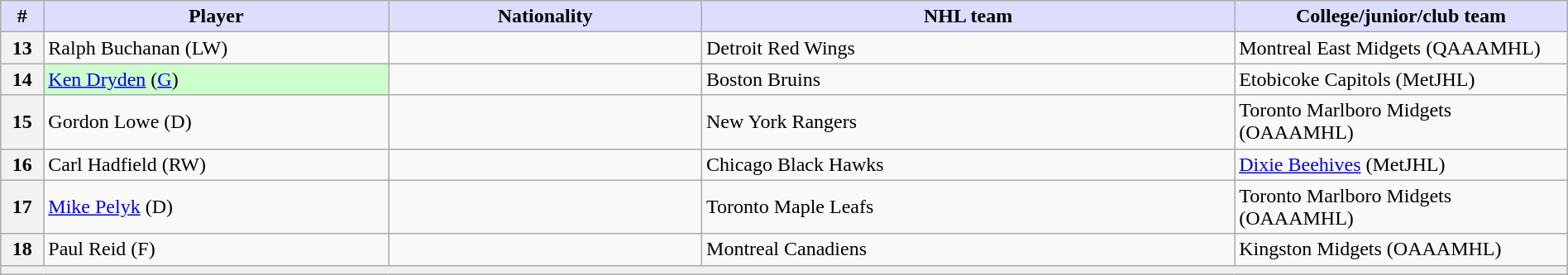<table class="wikitable" style="width: 100%">
<tr>
<th style="background:#ddf; width:2.75%;">#</th>
<th style="background:#ddf; width:22.0%;">Player</th>
<th style="background:#ddf; width:20.0%;">Nationality</th>
<th style="background:#ddf; width:34.0%;">NHL team</th>
<th style="background:#ddf; width:100.0%;">College/junior/club team</th>
</tr>
<tr>
<th>13</th>
<td>Ralph Buchanan (LW)</td>
<td></td>
<td>Detroit Red Wings</td>
<td>Montreal East Midgets (QAAAMHL)</td>
</tr>
<tr>
<th>14</th>
<td bgcolor="#CCFFCC"><a href='#'>Ken Dryden</a> (<a href='#'>G</a>)</td>
<td></td>
<td>Boston Bruins</td>
<td>Etobicoke Capitols (MetJHL)</td>
</tr>
<tr>
<th>15</th>
<td>Gordon Lowe (D)</td>
<td></td>
<td>New York Rangers</td>
<td>Toronto Marlboro Midgets (OAAAMHL)</td>
</tr>
<tr>
<th>16</th>
<td>Carl Hadfield (RW)</td>
<td></td>
<td>Chicago Black Hawks</td>
<td><a href='#'>Dixie Beehives</a> (MetJHL)</td>
</tr>
<tr>
<th>17</th>
<td><a href='#'>Mike Pelyk</a> (D)</td>
<td></td>
<td>Toronto Maple Leafs</td>
<td>Toronto Marlboro Midgets (OAAAMHL)</td>
</tr>
<tr>
<th>18</th>
<td>Paul Reid (F)</td>
<td></td>
<td>Montreal Canadiens</td>
<td>Kingston Midgets (OAAAMHL)</td>
</tr>
<tr>
<td align=center colspan="6" bgcolor="#efefef"></td>
</tr>
</table>
